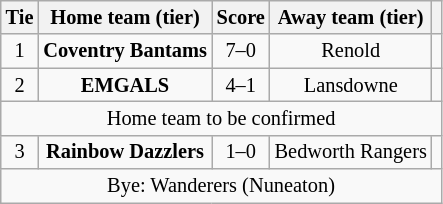<table class="wikitable" style="text-align:center; font-size:85%">
<tr>
<th>Tie</th>
<th>Home team (tier)</th>
<th>Score</th>
<th>Away team (tier)</th>
<th></th>
</tr>
<tr>
<td align="center">1</td>
<td><strong>Coventry Bantams</strong></td>
<td align="center">7–0</td>
<td>Renold</td>
<td></td>
</tr>
<tr>
<td align="center">2</td>
<td><strong>EMGALS</strong></td>
<td align="center">4–1</td>
<td>Lansdowne</td>
<td></td>
</tr>
<tr>
<td colspan="5" align="center">Home team to be confirmed</td>
</tr>
<tr>
<td align="center">3</td>
<td><strong>Rainbow Dazzlers</strong></td>
<td align="center">1–0</td>
<td>Bedworth Rangers</td>
<td></td>
</tr>
<tr>
<td colspan="5" align="center">Bye: Wanderers (Nuneaton)</td>
</tr>
</table>
